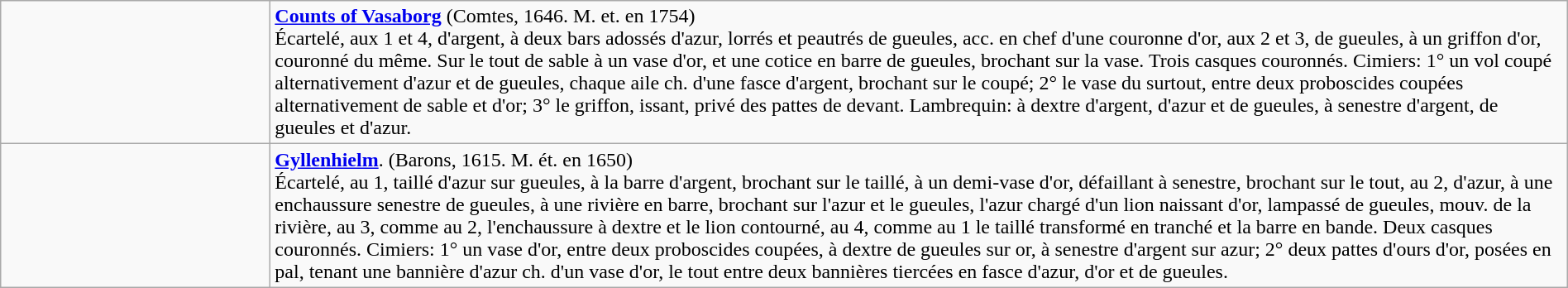<table class="wikitable" width="100%">
<tr valign=top>
<td align=center width=210></td>
<td><strong><a href='#'>Counts of Vasaborg</a></strong> (Comtes, 1646. M. et. en 1754)<br>Écartelé, aux 1 et 4, d'argent, à deux bars adossés d'azur, lorrés et peautrés de gueules, acc. en chef d'une couronne d'or, aux 2 et 3, de gueules, à un griffon d'or, couronné du même. Sur le tout de sable à un vase d'or, et une cotice en barre de gueules, brochant sur la vase. Trois casques couronnés. Cimiers: 1° un vol coupé alternativement d'azur et de gueules, chaque aile ch. d'une fasce d'argent, brochant sur le coupé; 2° le vase du surtout, entre deux proboscides coupées alternativement de sable et d'or; 3° le griffon, issant, privé des pattes de devant. Lambrequin: à dextre d'argent, d'azur et de gueules, à senestre d'argent, de gueules et d'azur.</td>
</tr>
<tr valign=top>
<td align=center width=210></td>
<td><strong><a href='#'>Gyllenhielm</a></strong>. (Barons, 1615. M. ét. en 1650)<br>Écartelé, au 1, taillé d'azur sur gueules, à la barre d'argent, brochant sur le taillé, à un demi-vase d'or, défaillant à senestre, brochant sur le tout, au 2, d'azur, à une enchaussure senestre de gueules, à une rivière en barre, brochant sur l'azur et le gueules, l'azur chargé d'un lion naissant d'or, lampassé de gueules, mouv. de la rivière, au 3, comme au 2, l'enchaussure à dextre et le lion contourné, au 4, comme au 1 le taillé transformé en tranché et la barre en bande. Deux casques couronnés. Cimiers: 1° un vase d'or, entre deux proboscides coupées, à dextre de gueules sur or, à senestre d'argent sur azur; 2° deux pattes d'ours d'or, posées en pal, tenant une bannière d'azur ch. d'un vase d'or, le tout entre deux bannières tiercées en fasce d'azur, d'or et de gueules.</td>
</tr>
</table>
